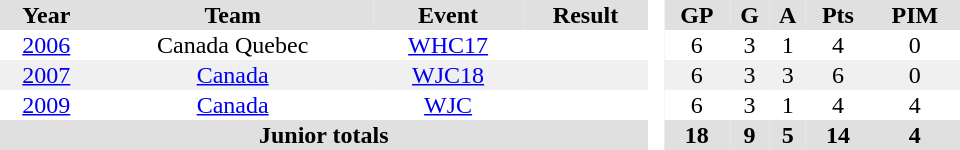<table border="0" cellpadding="1" cellspacing="0" style="text-align:center; width:40em">
<tr ALIGN="centre" bgcolor="#e0e0e0">
<th>Year</th>
<th>Team</th>
<th>Event</th>
<th>Result</th>
<th rowspan="99" bgcolor="#ffffff"> </th>
<th>GP</th>
<th>G</th>
<th>A</th>
<th>Pts</th>
<th>PIM</th>
</tr>
<tr>
<td><a href='#'>2006</a></td>
<td>Canada Quebec</td>
<td><a href='#'>WHC17</a></td>
<td></td>
<td>6</td>
<td>3</td>
<td>1</td>
<td>4</td>
<td>0</td>
</tr>
<tr bgcolor="#f0f0f0">
<td><a href='#'>2007</a></td>
<td><a href='#'>Canada</a></td>
<td><a href='#'>WJC18</a></td>
<td></td>
<td>6</td>
<td>3</td>
<td>3</td>
<td>6</td>
<td>0</td>
</tr>
<tr>
<td><a href='#'>2009</a></td>
<td><a href='#'>Canada</a></td>
<td><a href='#'>WJC</a></td>
<td></td>
<td>6</td>
<td>3</td>
<td>1</td>
<td>4</td>
<td>4</td>
</tr>
<tr bgcolor="#e0e0e0">
<th colspan="4">Junior totals</th>
<th>18</th>
<th>9</th>
<th>5</th>
<th>14</th>
<th>4</th>
</tr>
</table>
